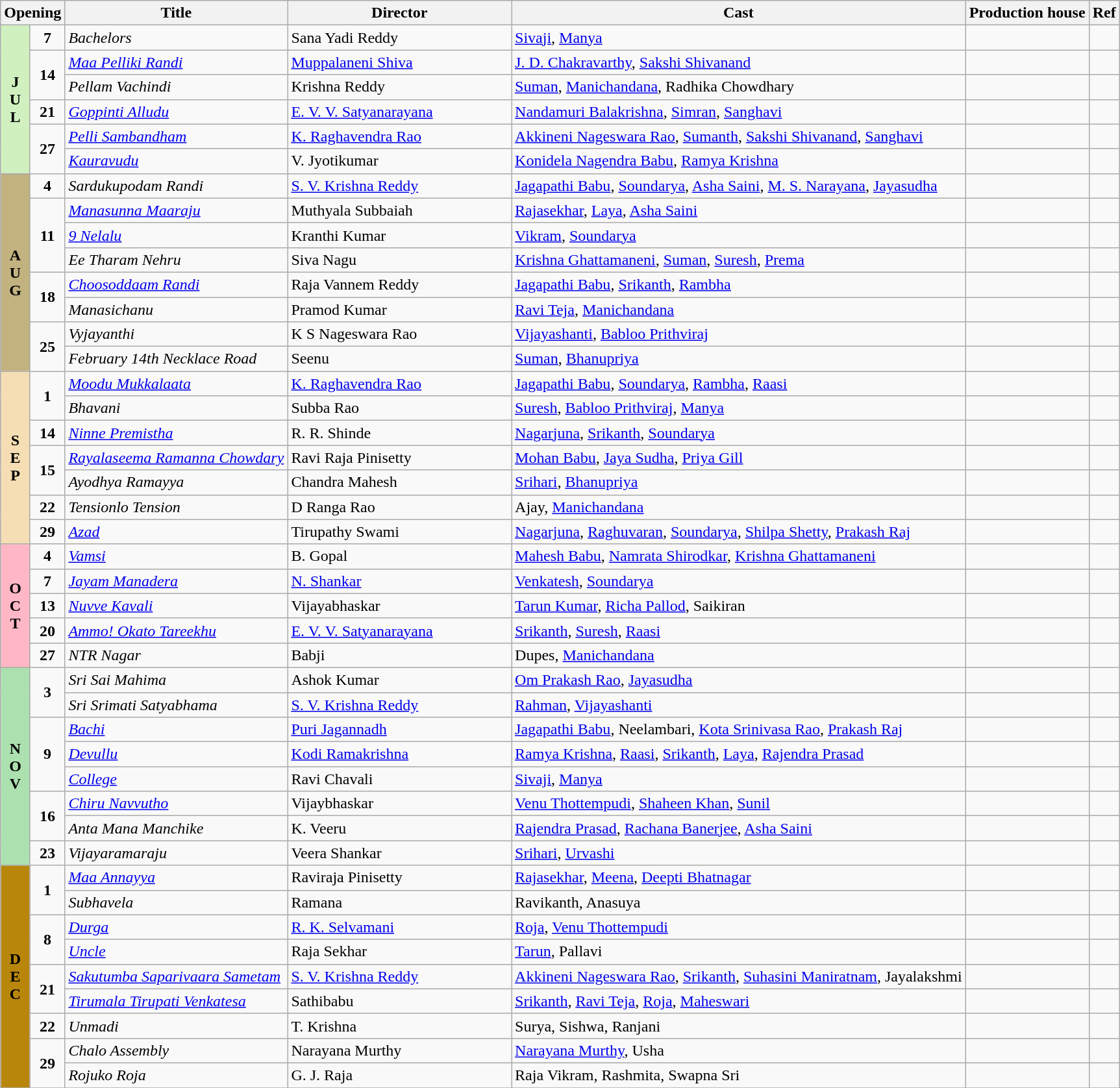<table class="wikitable sortable">
<tr style="background:#blue; text-align:center;">
<th colspan="2">Opening</th>
<th>Title</th>
<th style="width:20%;"><strong>Director</strong></th>
<th>Cast</th>
<th>Production house</th>
<th>Ref</th>
</tr>
<tr July!>
<td rowspan="6" style="text-align:center; background:	#d0f0c0; textcolor:#000;"><strong>J<br>U<br>L</strong></td>
<td rowspan="1" style="text-align:center;"><strong>7</strong></td>
<td><em>Bachelors</em></td>
<td>Sana Yadi Reddy</td>
<td><a href='#'>Sivaji</a>, <a href='#'>Manya</a></td>
<td></td>
<td></td>
</tr>
<tr>
<td rowspan="2" style="text-align:center;"><strong>14</strong></td>
<td><em><a href='#'>Maa Pelliki Randi</a></em></td>
<td><a href='#'>Muppalaneni Shiva</a></td>
<td><a href='#'>J. D. Chakravarthy</a>, <a href='#'>Sakshi Shivanand</a></td>
<td></td>
<td></td>
</tr>
<tr>
<td><em>Pellam Vachindi</em></td>
<td>Krishna Reddy</td>
<td><a href='#'>Suman</a>, <a href='#'>Manichandana</a>, Radhika Chowdhary</td>
<td></td>
<td></td>
</tr>
<tr>
<td rowspan="1" style="text-align:center;"><strong>21</strong></td>
<td><em><a href='#'>Goppinti Alludu</a></em></td>
<td><a href='#'>E. V. V. Satyanarayana</a></td>
<td><a href='#'>Nandamuri Balakrishna</a>, <a href='#'>Simran</a>, <a href='#'>Sanghavi</a></td>
<td></td>
<td></td>
</tr>
<tr>
<td rowspan="2" style="text-align:center;"><strong>27</strong></td>
<td><em><a href='#'>Pelli Sambandham</a></em></td>
<td><a href='#'>K. Raghavendra Rao</a></td>
<td><a href='#'>Akkineni Nageswara Rao</a>, <a href='#'>Sumanth</a>, <a href='#'>Sakshi Shivanand</a>, <a href='#'>Sanghavi</a></td>
<td></td>
<td></td>
</tr>
<tr>
<td><em><a href='#'>Kauravudu</a></em></td>
<td>V. Jyotikumar</td>
<td><a href='#'>Konidela Nagendra Babu</a>, <a href='#'>Ramya Krishna</a></td>
<td></td>
<td></td>
</tr>
<tr August!>
<td rowspan="8" style="text-align:center; background:#c2b280;"><strong>A<br>U<br>G</strong></td>
<td style="text-align:center;"><strong>4</strong></td>
<td><em>Sardukupodam Randi</em></td>
<td><a href='#'>S. V. Krishna Reddy</a></td>
<td><a href='#'>Jagapathi Babu</a>, <a href='#'>Soundarya</a>, <a href='#'>Asha Saini</a>, <a href='#'>M. S. Narayana</a>, <a href='#'>Jayasudha</a></td>
<td></td>
<td></td>
</tr>
<tr>
<td rowspan="3" style="text-align:center;"><strong>11</strong></td>
<td><em><a href='#'>Manasunna Maaraju</a></em></td>
<td>Muthyala Subbaiah</td>
<td><a href='#'>Rajasekhar</a>, <a href='#'>Laya</a>, <a href='#'>Asha Saini</a></td>
<td></td>
<td></td>
</tr>
<tr>
<td><em><a href='#'>9 Nelalu</a></em></td>
<td>Kranthi Kumar</td>
<td><a href='#'>Vikram</a>, <a href='#'>Soundarya</a></td>
<td></td>
<td></td>
</tr>
<tr>
<td><em>Ee Tharam Nehru</em></td>
<td>Siva Nagu</td>
<td><a href='#'>Krishna Ghattamaneni</a>,  <a href='#'>Suman</a>, <a href='#'>Suresh</a>, <a href='#'>Prema</a></td>
<td></td>
<td></td>
</tr>
<tr>
<td rowspan="2" style="text-align:center;"><strong>18</strong></td>
<td><em><a href='#'>Choosoddaam Randi</a></em></td>
<td>Raja Vannem Reddy</td>
<td><a href='#'>Jagapathi Babu</a>, <a href='#'>Srikanth</a>, <a href='#'>Rambha</a></td>
<td></td>
<td></td>
</tr>
<tr>
<td><em>Manasichanu</em></td>
<td>Pramod Kumar</td>
<td><a href='#'>Ravi Teja</a>, <a href='#'>Manichandana</a></td>
<td></td>
<td></td>
</tr>
<tr>
<td rowspan="2" style="text-align:center;"><strong>25</strong></td>
<td><em>Vyjayanthi</em></td>
<td>K S Nageswara Rao</td>
<td><a href='#'>Vijayashanti</a>, <a href='#'>Babloo Prithviraj</a></td>
<td></td>
<td></td>
</tr>
<tr>
<td><em>February 14th Necklace Road</em></td>
<td>Seenu</td>
<td><a href='#'>Suman</a>, <a href='#'>Bhanupriya</a></td>
<td></td>
<td></td>
</tr>
<tr September!>
<td rowspan="7" style="text-align:center; background:wheat; textcolor:#000;"><strong>S<br>E<br>P</strong></td>
<td rowspan="2" style="text-align:center;"><strong>1</strong></td>
<td><em><a href='#'>Moodu Mukkalaata</a></em></td>
<td><a href='#'>K. Raghavendra Rao</a></td>
<td><a href='#'>Jagapathi Babu</a>, <a href='#'>Soundarya</a>, <a href='#'>Rambha</a>, <a href='#'>Raasi</a></td>
<td></td>
<td></td>
</tr>
<tr>
<td><em>Bhavani</em></td>
<td>Subba Rao</td>
<td><a href='#'>Suresh</a>, <a href='#'>Babloo Prithviraj</a>, <a href='#'>Manya</a></td>
<td></td>
<td></td>
</tr>
<tr>
<td rowspan="1" style="text-align:center;"><strong>14</strong></td>
<td><em><a href='#'>Ninne Premistha</a></em></td>
<td>R. R. Shinde</td>
<td><a href='#'>Nagarjuna</a>, <a href='#'>Srikanth</a>, <a href='#'>Soundarya</a></td>
<td></td>
<td></td>
</tr>
<tr>
<td rowspan="2" style="text-align:center;"><strong>15</strong></td>
<td><em><a href='#'>Rayalaseema Ramanna Chowdary</a></em></td>
<td>Ravi Raja Pinisetty</td>
<td><a href='#'>Mohan Babu</a>, <a href='#'>Jaya Sudha</a>, <a href='#'>Priya Gill</a></td>
<td></td>
<td></td>
</tr>
<tr>
<td><em>Ayodhya Ramayya</em></td>
<td>Chandra Mahesh</td>
<td><a href='#'>Srihari</a>, <a href='#'>Bhanupriya</a></td>
<td></td>
<td></td>
</tr>
<tr>
<td rowspan="1" style="text-align:center;"><strong>22</strong></td>
<td><em>Tensionlo Tension</em></td>
<td>D Ranga Rao</td>
<td>Ajay, <a href='#'>Manichandana</a></td>
<td></td>
<td></td>
</tr>
<tr>
<td rowspan="1" style="text-align:center;"><strong>29</strong></td>
<td><em><a href='#'>Azad</a></em></td>
<td>Tirupathy Swami</td>
<td><a href='#'>Nagarjuna</a>, <a href='#'>Raghuvaran</a>, <a href='#'>Soundarya</a>, <a href='#'>Shilpa Shetty</a>, <a href='#'>Prakash Raj</a></td>
<td></td>
<td></td>
</tr>
<tr October!>
<td rowspan="5" style="text-align:center; background:#ffb7c5;"><strong>O<br>C<br>T</strong></td>
<td rowspan="1" style="text-align:center;"><strong>4</strong></td>
<td><em><a href='#'>Vamsi</a></em></td>
<td>B. Gopal</td>
<td><a href='#'>Mahesh Babu</a>, <a href='#'>Namrata Shirodkar</a>, <a href='#'>Krishna Ghattamaneni</a></td>
<td></td>
<td></td>
</tr>
<tr>
<td style="text-align:center;"><strong>7</strong></td>
<td><em><a href='#'>Jayam Manadera</a></em></td>
<td><a href='#'>N. Shankar</a></td>
<td><a href='#'>Venkatesh</a>, <a href='#'>Soundarya</a></td>
<td></td>
<td></td>
</tr>
<tr>
<td rowspan="1" style="text-align:center;"><strong>13</strong></td>
<td><em><a href='#'>Nuvve Kavali</a></em></td>
<td>Vijayabhaskar</td>
<td><a href='#'>Tarun Kumar</a>, <a href='#'>Richa Pallod</a>, Saikiran</td>
<td></td>
<td></td>
</tr>
<tr>
<td style="text-align:center;"><strong>20</strong></td>
<td><em><a href='#'>Ammo! Okato Tareekhu</a></em></td>
<td><a href='#'>E. V. V. Satyanarayana</a></td>
<td><a href='#'>Srikanth</a>, <a href='#'>Suresh</a>, <a href='#'>Raasi</a></td>
<td></td>
<td></td>
</tr>
<tr>
<td style="text-align:center;"><strong>27</strong></td>
<td><em>NTR Nagar</em></td>
<td>Babji</td>
<td>Dupes, <a href='#'>Manichandana</a></td>
<td></td>
<td></td>
</tr>
<tr November!>
<td rowspan="8" style="text-align:center; background:#ace1af;"><strong>N<br>O<br>V</strong></td>
<td rowspan="2" style="text-align:center;"><strong>3</strong></td>
<td><em>Sri Sai Mahima</em></td>
<td>Ashok Kumar</td>
<td><a href='#'>Om Prakash Rao</a>, <a href='#'>Jayasudha</a></td>
<td></td>
<td></td>
</tr>
<tr>
<td><em>Sri Srimati Satyabhama</em></td>
<td><a href='#'>S. V. Krishna Reddy</a></td>
<td><a href='#'>Rahman</a>, <a href='#'>Vijayashanti</a></td>
<td></td>
<td></td>
</tr>
<tr>
<td rowspan="3" style="text-align:center;"><strong>9</strong></td>
<td><em><a href='#'>Bachi</a></em></td>
<td><a href='#'>Puri Jagannadh</a></td>
<td><a href='#'>Jagapathi Babu</a>, Neelambari, <a href='#'>Kota Srinivasa Rao</a>, <a href='#'>Prakash Raj</a></td>
<td></td>
<td></td>
</tr>
<tr>
<td><em><a href='#'>Devullu</a></em></td>
<td><a href='#'>Kodi Ramakrishna</a></td>
<td><a href='#'>Ramya Krishna</a>, <a href='#'>Raasi</a>, <a href='#'>Srikanth</a>, <a href='#'>Laya</a>, <a href='#'>Rajendra Prasad</a></td>
<td></td>
<td></td>
</tr>
<tr>
<td><em><a href='#'>College</a></em></td>
<td>Ravi Chavali</td>
<td><a href='#'>Sivaji</a>, <a href='#'>Manya</a></td>
<td></td>
<td></td>
</tr>
<tr>
<td rowspan="2" style="text-align:center;"><strong>16</strong></td>
<td><em><a href='#'>Chiru Navvutho</a></em></td>
<td>Vijaybhaskar</td>
<td><a href='#'>Venu Thottempudi</a>, <a href='#'>Shaheen Khan</a>, <a href='#'>Sunil</a></td>
<td></td>
<td></td>
</tr>
<tr>
<td><em>Anta Mana Manchike</em></td>
<td>K. Veeru</td>
<td><a href='#'>Rajendra Prasad</a>, <a href='#'>Rachana Banerjee</a>, <a href='#'>Asha Saini</a></td>
<td></td>
<td></td>
</tr>
<tr>
<td style="text-align:center;"><strong>23</strong></td>
<td><em>Vijayaramaraju</em></td>
<td>Veera Shankar</td>
<td><a href='#'>Srihari</a>, <a href='#'>Urvashi</a></td>
<td></td>
<td></td>
</tr>
<tr December!>
<td rowspan="9" style="text-align:center; background:#b8860b;"><strong>D<br>E<br>C</strong></td>
<td rowspan="2" style="text-align:center;"><strong>1</strong></td>
<td><em><a href='#'>Maa Annayya</a></em></td>
<td>Raviraja Pinisetty</td>
<td><a href='#'>Rajasekhar</a>, <a href='#'>Meena</a>, <a href='#'>Deepti Bhatnagar</a></td>
<td></td>
<td></td>
</tr>
<tr>
<td><em>Subhavela</em></td>
<td>Ramana</td>
<td>Ravikanth, Anasuya</td>
<td></td>
<td></td>
</tr>
<tr>
<td rowspan="2" style="text-align:center;"><strong>8</strong></td>
<td><em><a href='#'>Durga</a></em></td>
<td><a href='#'>R. K. Selvamani</a></td>
<td><a href='#'>Roja</a>, <a href='#'>Venu Thottempudi</a></td>
<td></td>
<td></td>
</tr>
<tr>
<td><em><a href='#'>Uncle</a></em></td>
<td>Raja Sekhar</td>
<td><a href='#'>Tarun</a>, Pallavi</td>
<td></td>
<td></td>
</tr>
<tr>
<td rowspan="2" style="text-align:center;"><strong>21</strong></td>
<td><em><a href='#'>Sakutumba Saparivaara Sametam</a></em></td>
<td><a href='#'>S. V. Krishna Reddy</a></td>
<td><a href='#'>Akkineni Nageswara Rao</a>, <a href='#'>Srikanth</a>, <a href='#'>Suhasini Maniratnam</a>, Jayalakshmi</td>
<td></td>
<td></td>
</tr>
<tr>
<td><em><a href='#'>Tirumala Tirupati Venkatesa</a></em></td>
<td>Sathibabu</td>
<td><a href='#'>Srikanth</a>, <a href='#'>Ravi Teja</a>, <a href='#'>Roja</a>, <a href='#'>Maheswari</a></td>
<td></td>
<td></td>
</tr>
<tr>
<td style="text-align:center;"><strong>22</strong></td>
<td><em>Unmadi</em></td>
<td>T. Krishna</td>
<td>Surya, Sishwa, Ranjani</td>
<td></td>
<td></td>
</tr>
<tr>
<td rowspan="2" style="text-align:center;"><strong>29</strong></td>
<td><em>Chalo Assembly</em></td>
<td>Narayana Murthy</td>
<td><a href='#'>Narayana Murthy</a>, Usha</td>
<td></td>
<td></td>
</tr>
<tr>
<td><em>Rojuko Roja</em></td>
<td>G. J. Raja</td>
<td>Raja Vikram, Rashmita, Swapna Sri</td>
<td></td>
<td></td>
</tr>
<tr>
</tr>
</table>
